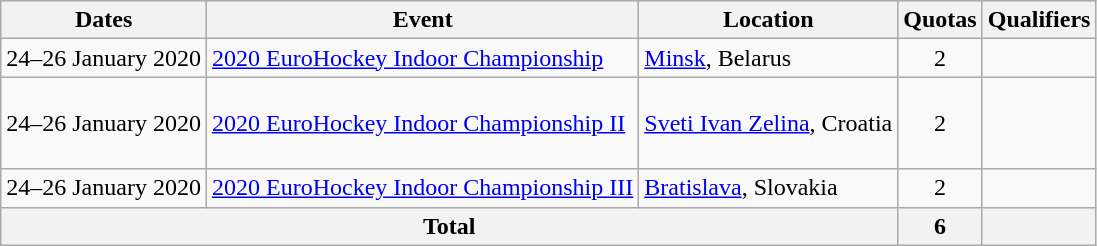<table class="wikitable">
<tr>
<th>Dates</th>
<th>Event</th>
<th>Location</th>
<th>Quotas</th>
<th>Qualifiers</th>
</tr>
<tr>
<td>24–26 January 2020</td>
<td><a href='#'>2020 EuroHockey Indoor Championship</a></td>
<td><a href='#'>Minsk</a>, Belarus</td>
<td align=center>2</td>
<td><br></td>
</tr>
<tr>
<td>24–26 January 2020</td>
<td><a href='#'>2020 EuroHockey Indoor Championship II</a></td>
<td><a href='#'>Sveti Ivan Zelina</a>, Croatia</td>
<td align=center>2</td>
<td><s></s><br><s></s><br><br></td>
</tr>
<tr>
<td>24–26 January 2020</td>
<td><a href='#'>2020 EuroHockey Indoor Championship III</a></td>
<td><a href='#'>Bratislava</a>, Slovakia</td>
<td align=center>2</td>
<td><br></td>
</tr>
<tr>
<th colspan=3>Total</th>
<th>6</th>
<th></th>
</tr>
</table>
